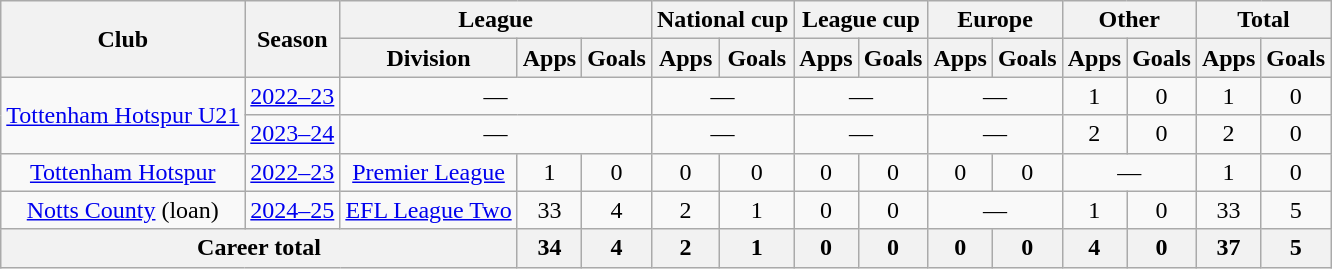<table class="wikitable" style="text-align:center">
<tr>
<th rowspan="2">Club</th>
<th rowspan="2">Season</th>
<th colspan="3">League</th>
<th colspan="2">National cup</th>
<th colspan="2">League cup</th>
<th colspan="2">Europe</th>
<th colspan="2">Other</th>
<th colspan="2">Total</th>
</tr>
<tr>
<th>Division</th>
<th>Apps</th>
<th>Goals</th>
<th>Apps</th>
<th>Goals</th>
<th>Apps</th>
<th>Goals</th>
<th>Apps</th>
<th>Goals</th>
<th>Apps</th>
<th>Goals</th>
<th>Apps</th>
<th>Goals</th>
</tr>
<tr>
<td rowspan=2><a href='#'>Tottenham Hotspur U21</a></td>
<td><a href='#'>2022–23</a></td>
<td colspan=3>—</td>
<td colspan=2>—</td>
<td colspan=2>—</td>
<td colspan=2>—</td>
<td>1</td>
<td>0</td>
<td>1</td>
<td>0</td>
</tr>
<tr>
<td><a href='#'>2023–24</a></td>
<td colspan=3>—</td>
<td colspan=2>—</td>
<td colspan=2>—</td>
<td colspan=2>—</td>
<td>2</td>
<td>0</td>
<td>2</td>
<td>0</td>
</tr>
<tr>
<td><a href='#'>Tottenham Hotspur</a></td>
<td><a href='#'>2022–23</a></td>
<td><a href='#'>Premier League</a></td>
<td>1</td>
<td>0</td>
<td>0</td>
<td>0</td>
<td>0</td>
<td>0</td>
<td>0</td>
<td>0</td>
<td colspan=2>—</td>
<td>1</td>
<td>0</td>
</tr>
<tr>
<td><a href='#'>Notts County</a> (loan)</td>
<td><a href='#'>2024–25</a></td>
<td><a href='#'>EFL League Two</a></td>
<td>33</td>
<td>4</td>
<td>2</td>
<td>1</td>
<td>0</td>
<td>0</td>
<td colspan=2>—</td>
<td>1</td>
<td>0</td>
<td>33</td>
<td>5</td>
</tr>
<tr>
<th colspan="3">Career total</th>
<th>34</th>
<th>4</th>
<th>2</th>
<th>1</th>
<th>0</th>
<th>0</th>
<th>0</th>
<th>0</th>
<th>4</th>
<th>0</th>
<th>37</th>
<th>5</th>
</tr>
</table>
